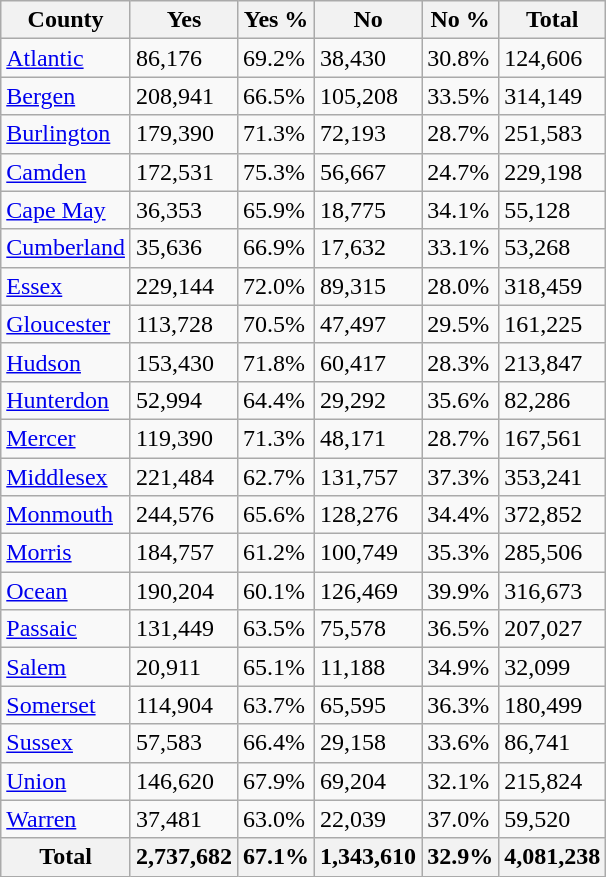<table class="wikitable sortable">
<tr>
<th>County</th>
<th>Yes</th>
<th>Yes %</th>
<th>No</th>
<th>No %</th>
<th>Total</th>
</tr>
<tr>
<td><a href='#'>Atlantic</a></td>
<td>86,176</td>
<td>69.2%</td>
<td>38,430</td>
<td>30.8%</td>
<td>124,606</td>
</tr>
<tr>
<td><a href='#'>Bergen</a></td>
<td>208,941</td>
<td>66.5%</td>
<td>105,208</td>
<td>33.5%</td>
<td>314,149</td>
</tr>
<tr>
<td><a href='#'>Burlington</a></td>
<td>179,390</td>
<td>71.3%</td>
<td>72,193</td>
<td>28.7%</td>
<td>251,583</td>
</tr>
<tr>
<td><a href='#'>Camden</a></td>
<td>172,531</td>
<td>75.3%</td>
<td>56,667</td>
<td>24.7%</td>
<td>229,198</td>
</tr>
<tr>
<td><a href='#'>Cape May</a></td>
<td>36,353</td>
<td>65.9%</td>
<td>18,775</td>
<td>34.1%</td>
<td>55,128</td>
</tr>
<tr>
<td><a href='#'>Cumberland</a></td>
<td>35,636</td>
<td>66.9%</td>
<td>17,632</td>
<td>33.1%</td>
<td>53,268</td>
</tr>
<tr>
<td><a href='#'>Essex</a></td>
<td>229,144</td>
<td>72.0%</td>
<td>89,315</td>
<td>28.0%</td>
<td>318,459</td>
</tr>
<tr>
<td><a href='#'>Gloucester</a></td>
<td>113,728</td>
<td>70.5%</td>
<td>47,497</td>
<td>29.5%</td>
<td>161,225</td>
</tr>
<tr>
<td><a href='#'>Hudson</a></td>
<td>153,430</td>
<td>71.8%</td>
<td>60,417</td>
<td>28.3%</td>
<td>213,847</td>
</tr>
<tr>
<td><a href='#'>Hunterdon</a></td>
<td>52,994</td>
<td>64.4%</td>
<td>29,292</td>
<td>35.6%</td>
<td>82,286</td>
</tr>
<tr>
<td><a href='#'>Mercer</a></td>
<td>119,390</td>
<td>71.3%</td>
<td>48,171</td>
<td>28.7%</td>
<td>167,561</td>
</tr>
<tr>
<td><a href='#'>Middlesex</a></td>
<td>221,484</td>
<td>62.7%</td>
<td>131,757</td>
<td>37.3%</td>
<td>353,241</td>
</tr>
<tr>
<td><a href='#'>Monmouth</a></td>
<td>244,576</td>
<td>65.6%</td>
<td>128,276</td>
<td>34.4%</td>
<td>372,852</td>
</tr>
<tr>
<td><a href='#'>Morris</a></td>
<td>184,757</td>
<td>61.2%</td>
<td>100,749</td>
<td>35.3%</td>
<td>285,506</td>
</tr>
<tr>
<td><a href='#'>Ocean</a></td>
<td>190,204</td>
<td>60.1%</td>
<td>126,469</td>
<td>39.9%</td>
<td>316,673</td>
</tr>
<tr>
<td><a href='#'>Passaic</a></td>
<td>131,449</td>
<td>63.5%</td>
<td>75,578</td>
<td>36.5%</td>
<td>207,027</td>
</tr>
<tr>
<td><a href='#'>Salem</a></td>
<td>20,911</td>
<td>65.1%</td>
<td>11,188</td>
<td>34.9%</td>
<td>32,099</td>
</tr>
<tr>
<td><a href='#'>Somerset</a></td>
<td>114,904</td>
<td>63.7%</td>
<td>65,595</td>
<td>36.3%</td>
<td>180,499</td>
</tr>
<tr>
<td><a href='#'>Sussex</a></td>
<td>57,583</td>
<td>66.4%</td>
<td>29,158</td>
<td>33.6%</td>
<td>86,741</td>
</tr>
<tr>
<td><a href='#'>Union</a></td>
<td>146,620</td>
<td>67.9%</td>
<td>69,204</td>
<td>32.1%</td>
<td>215,824</td>
</tr>
<tr>
<td><a href='#'>Warren</a></td>
<td>37,481</td>
<td>63.0%</td>
<td>22,039</td>
<td>37.0%</td>
<td>59,520</td>
</tr>
<tr>
<th>Total</th>
<th>2,737,682</th>
<th>67.1%</th>
<th>1,343,610</th>
<th>32.9%</th>
<th>4,081,238</th>
</tr>
</table>
